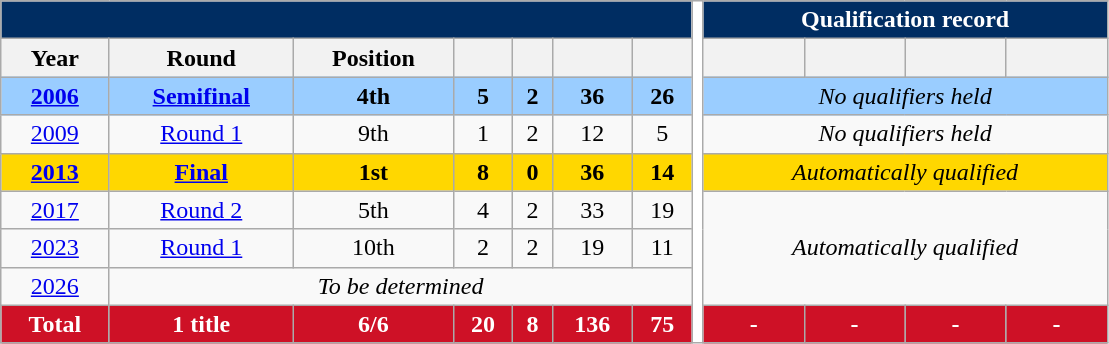<table class="wikitable" style="text-align: center;">
<tr>
<th style="background:#002D62;" colspan="7"><a href='#'></a></th>
<th style="background:white; width:1%;" rowspan="9"></th>
<th style="background:#002D62; color:#FFFFFF;" colspan="5">Qualification record</th>
</tr>
<tr>
<th>Year</th>
<th>Round</th>
<th>Position</th>
<th></th>
<th></th>
<th></th>
<th></th>
<th></th>
<th></th>
<th></th>
<th></th>
</tr>
<tr style="background:#9acdff;">
<td>  <strong><a href='#'>2006</a></strong></td>
<td><strong><a href='#'>Semifinal</a></strong></td>
<td><strong>4th</strong></td>
<td><strong>5</strong></td>
<td><strong>2</strong></td>
<td><strong>36</strong></td>
<td><strong>26</strong></td>
<td colspan="5" style="text-align:center;"><em>No qualifiers held</em></td>
</tr>
<tr>
<td> <a href='#'>2009</a></td>
<td><a href='#'>Round 1</a></td>
<td>9th</td>
<td>1</td>
<td>2</td>
<td>12</td>
<td>5</td>
<td colspan="5" style="text-align:center;"><em>No qualifiers held</em></td>
</tr>
<tr style="background:Gold;">
<td>  <strong><a href='#'>2013</a></strong></td>
<td><strong><a href='#'>Final</a></strong></td>
<td><strong> 1st</strong></td>
<td><strong>8</strong></td>
<td><strong>0</strong></td>
<td><strong>36</strong></td>
<td><strong>14</strong></td>
<td colspan="5" style="text-align:center;"><em>Automatically qualified</em></td>
</tr>
<tr>
<td> <a href='#'>2017</a></td>
<td><a href='#'>Round 2</a></td>
<td>5th</td>
<td>4</td>
<td>2</td>
<td>33</td>
<td>19</td>
<td colspan="5" rowspan=3 style="text-align:center;"><em>Automatically qualified</em></td>
</tr>
<tr>
<td> <a href='#'>2023</a></td>
<td><a href='#'>Round 1</a></td>
<td>10th</td>
<td>2</td>
<td>2</td>
<td>19</td>
<td>11</td>
</tr>
<tr>
<td> <a href='#'>2026</a></td>
<td colspan=6 align=center><em>To be determined</em></td>
</tr>
<tr>
<th style="color:white; background:#CE1126;"><strong>Total</strong></th>
<th style="color:white; background:#CE1126;"><strong>1 title</strong></th>
<th style="color:white; background:#CE1126;"><strong>6/6</strong></th>
<th style="color:white; background:#CE1126;"><strong>20</strong></th>
<th style="color:white; background:#CE1126;"><strong>8</strong></th>
<th style="color:white; background:#CE1126;"><strong>136</strong></th>
<th style="color:white; background:#CE1126;"><strong>75</strong></th>
<th style="color:white; background:#CE1126;"><strong>-</strong></th>
<th style="color:white; background:#CE1126;"><strong>-</strong></th>
<th style="color:white; background:#CE1126;"><strong>-</strong></th>
<th style="color:white; background:#CE1126;"><strong>-</strong></th>
</tr>
</table>
